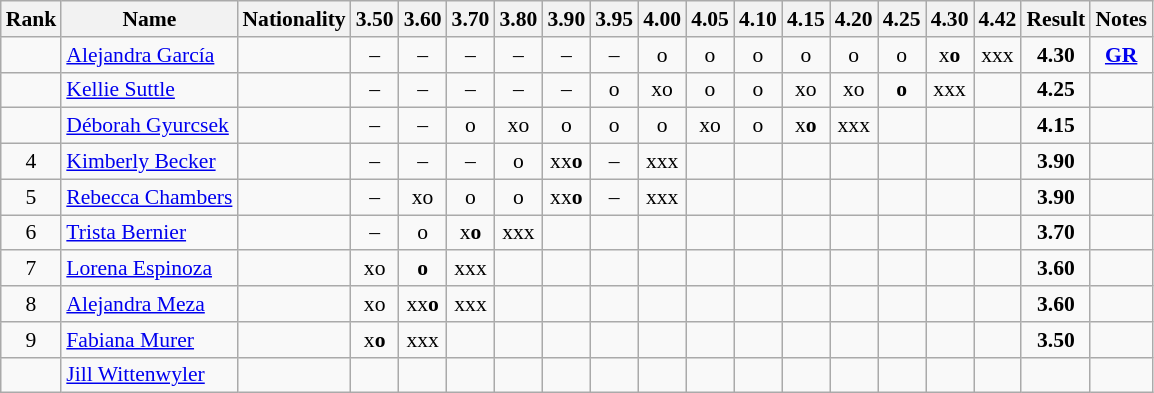<table class="wikitable sortable" style="text-align:center;font-size:90%">
<tr>
<th>Rank</th>
<th>Name</th>
<th>Nationality</th>
<th>3.50</th>
<th>3.60</th>
<th>3.70</th>
<th>3.80</th>
<th>3.90</th>
<th>3.95</th>
<th>4.00</th>
<th>4.05</th>
<th>4.10</th>
<th>4.15</th>
<th>4.20</th>
<th>4.25</th>
<th>4.30</th>
<th>4.42</th>
<th>Result</th>
<th>Notes</th>
</tr>
<tr>
<td></td>
<td align=left><a href='#'>Alejandra García</a></td>
<td align=left></td>
<td>–</td>
<td>–</td>
<td>–</td>
<td>–</td>
<td>–</td>
<td>–</td>
<td>o</td>
<td>o</td>
<td>o</td>
<td>o</td>
<td>o</td>
<td>o</td>
<td>x<strong>o</strong></td>
<td>xxx</td>
<td><strong>4.30</strong></td>
<td><strong><a href='#'>GR</a></strong></td>
</tr>
<tr>
<td></td>
<td align=left><a href='#'>Kellie Suttle</a></td>
<td align=left></td>
<td>–</td>
<td>–</td>
<td>–</td>
<td>–</td>
<td>–</td>
<td>o</td>
<td>xo</td>
<td>o</td>
<td>o</td>
<td>xo</td>
<td>xo</td>
<td><strong>o</strong></td>
<td>xxx</td>
<td></td>
<td><strong>4.25</strong></td>
<td></td>
</tr>
<tr>
<td></td>
<td align=left><a href='#'>Déborah Gyurcsek</a></td>
<td align=left></td>
<td>–</td>
<td>–</td>
<td>o</td>
<td>xo</td>
<td>o</td>
<td>o</td>
<td>o</td>
<td>xo</td>
<td>o</td>
<td>x<strong>o</strong></td>
<td>xxx</td>
<td></td>
<td></td>
<td></td>
<td><strong>4.15</strong></td>
<td></td>
</tr>
<tr>
<td>4</td>
<td align=left><a href='#'>Kimberly Becker</a></td>
<td align=left></td>
<td>–</td>
<td>–</td>
<td>–</td>
<td>o</td>
<td>xx<strong>o</strong></td>
<td>–</td>
<td>xxx</td>
<td></td>
<td></td>
<td></td>
<td></td>
<td></td>
<td></td>
<td></td>
<td><strong>3.90</strong></td>
<td></td>
</tr>
<tr>
<td>5</td>
<td align=left><a href='#'>Rebecca Chambers</a></td>
<td align=left></td>
<td>–</td>
<td>xo</td>
<td>o</td>
<td>o</td>
<td>xx<strong>o</strong></td>
<td>–</td>
<td>xxx</td>
<td></td>
<td></td>
<td></td>
<td></td>
<td></td>
<td></td>
<td></td>
<td><strong>3.90</strong></td>
<td></td>
</tr>
<tr>
<td>6</td>
<td align=left><a href='#'>Trista Bernier</a></td>
<td align=left></td>
<td>–</td>
<td>o</td>
<td>x<strong>o</strong></td>
<td>xxx</td>
<td></td>
<td></td>
<td></td>
<td></td>
<td></td>
<td></td>
<td></td>
<td></td>
<td></td>
<td></td>
<td><strong>3.70</strong></td>
<td></td>
</tr>
<tr>
<td>7</td>
<td align=left><a href='#'>Lorena Espinoza</a></td>
<td align=left></td>
<td>xo</td>
<td><strong>o</strong></td>
<td>xxx</td>
<td></td>
<td></td>
<td></td>
<td></td>
<td></td>
<td></td>
<td></td>
<td></td>
<td></td>
<td></td>
<td></td>
<td><strong>3.60</strong></td>
<td></td>
</tr>
<tr>
<td>8</td>
<td align=left><a href='#'>Alejandra Meza</a></td>
<td align=left></td>
<td>xo</td>
<td>xx<strong>o</strong></td>
<td>xxx</td>
<td></td>
<td></td>
<td></td>
<td></td>
<td></td>
<td></td>
<td></td>
<td></td>
<td></td>
<td></td>
<td></td>
<td><strong>3.60</strong></td>
<td></td>
</tr>
<tr>
<td>9</td>
<td align=left><a href='#'>Fabiana Murer</a></td>
<td align=left></td>
<td>x<strong>o</strong></td>
<td>xxx</td>
<td></td>
<td></td>
<td></td>
<td></td>
<td></td>
<td></td>
<td></td>
<td></td>
<td></td>
<td></td>
<td></td>
<td></td>
<td><strong>3.50</strong></td>
<td></td>
</tr>
<tr>
<td></td>
<td align=left><a href='#'>Jill Wittenwyler</a></td>
<td align=left></td>
<td></td>
<td></td>
<td></td>
<td></td>
<td></td>
<td></td>
<td></td>
<td></td>
<td></td>
<td></td>
<td></td>
<td></td>
<td></td>
<td></td>
<td><strong></strong></td>
<td></td>
</tr>
</table>
